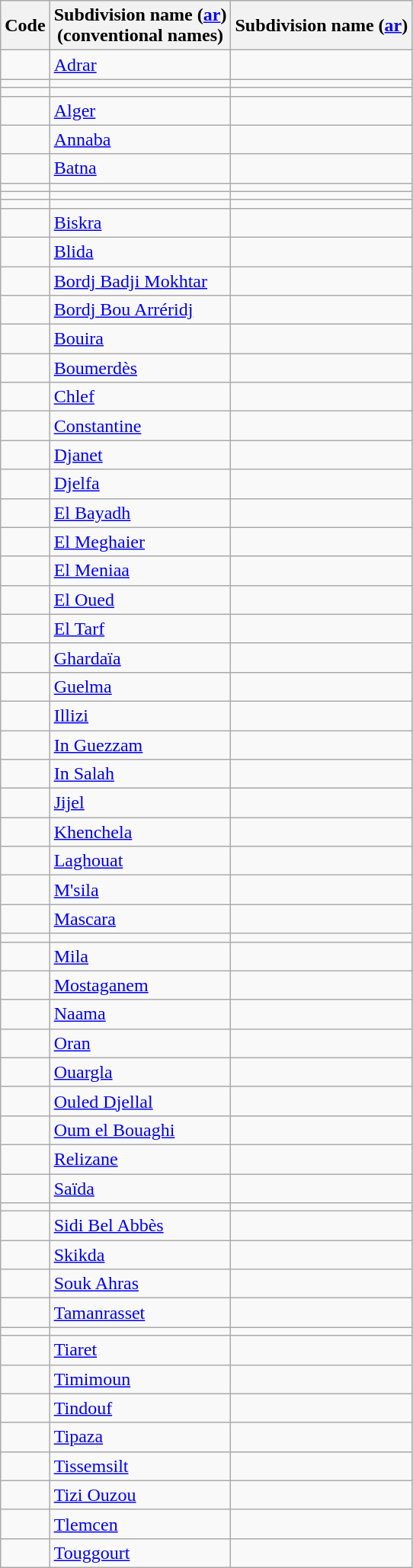<table class="wikitable sortable">
<tr>
<th>Code</th>
<th>Subdivision name (<a href='#'>ar</a>)<br>(conventional names)</th>
<th>Subdivision name (<a href='#'>ar</a>)<br></th>
</tr>
<tr>
<td></td>
<td><a href='#'>Adrar</a></td>
<td></td>
</tr>
<tr>
<td></td>
<td></td>
<td></td>
</tr>
<tr>
<td></td>
<td></td>
<td></td>
</tr>
<tr>
<td></td>
<td><a href='#'>Alger</a></td>
<td></td>
</tr>
<tr>
<td></td>
<td><a href='#'>Annaba</a></td>
<td></td>
</tr>
<tr>
<td></td>
<td><a href='#'>Batna</a></td>
<td></td>
</tr>
<tr>
<td></td>
<td></td>
<td></td>
</tr>
<tr>
<td></td>
<td></td>
<td></td>
</tr>
<tr>
<td></td>
<td></td>
<td></td>
</tr>
<tr>
<td></td>
<td><a href='#'>Biskra</a></td>
<td></td>
</tr>
<tr>
<td></td>
<td><a href='#'>Blida</a></td>
<td></td>
</tr>
<tr>
<td></td>
<td><a href='#'>Bordj Badji Mokhtar</a></td>
<td></td>
</tr>
<tr>
<td></td>
<td><a href='#'>Bordj Bou Arréridj</a></td>
<td></td>
</tr>
<tr>
<td></td>
<td><a href='#'>Bouira</a></td>
<td></td>
</tr>
<tr>
<td></td>
<td><a href='#'>Boumerdès</a></td>
<td></td>
</tr>
<tr>
<td></td>
<td><a href='#'>Chlef</a></td>
<td></td>
</tr>
<tr>
<td></td>
<td><a href='#'>Constantine</a></td>
<td></td>
</tr>
<tr>
<td></td>
<td><a href='#'>Djanet</a></td>
<td></td>
</tr>
<tr>
<td></td>
<td><a href='#'>Djelfa</a></td>
<td></td>
</tr>
<tr>
<td></td>
<td><a href='#'>El Bayadh</a></td>
<td></td>
</tr>
<tr>
<td></td>
<td><a href='#'>El Meghaier</a></td>
<td></td>
</tr>
<tr>
<td></td>
<td><a href='#'>El Meniaa</a></td>
<td></td>
</tr>
<tr>
<td></td>
<td><a href='#'>El Oued</a></td>
<td></td>
</tr>
<tr>
<td></td>
<td><a href='#'>El Tarf</a></td>
<td></td>
</tr>
<tr>
<td></td>
<td><a href='#'>Ghardaïa</a></td>
<td></td>
</tr>
<tr>
<td></td>
<td><a href='#'>Guelma</a></td>
<td></td>
</tr>
<tr>
<td></td>
<td><a href='#'>Illizi</a></td>
<td></td>
</tr>
<tr>
<td></td>
<td><a href='#'>In Guezzam</a></td>
<td></td>
</tr>
<tr>
<td></td>
<td><a href='#'>In Salah</a></td>
<td></td>
</tr>
<tr>
<td></td>
<td><a href='#'>Jijel</a></td>
<td></td>
</tr>
<tr>
<td></td>
<td><a href='#'>Khenchela</a></td>
<td></td>
</tr>
<tr>
<td></td>
<td><a href='#'>Laghouat</a></td>
<td></td>
</tr>
<tr>
<td></td>
<td><a href='#'>M'sila</a></td>
<td></td>
</tr>
<tr>
<td></td>
<td><a href='#'>Mascara</a></td>
<td></td>
</tr>
<tr>
<td></td>
<td></td>
<td></td>
</tr>
<tr>
<td></td>
<td><a href='#'>Mila</a></td>
<td></td>
</tr>
<tr>
<td></td>
<td><a href='#'>Mostaganem</a></td>
<td></td>
</tr>
<tr>
<td></td>
<td><a href='#'>Naama</a></td>
<td></td>
</tr>
<tr>
<td></td>
<td><a href='#'>Oran</a></td>
<td></td>
</tr>
<tr>
<td></td>
<td><a href='#'>Ouargla</a></td>
<td></td>
</tr>
<tr>
<td></td>
<td><a href='#'>Ouled Djellal</a></td>
<td></td>
</tr>
<tr>
<td></td>
<td><a href='#'>Oum el Bouaghi</a></td>
<td></td>
</tr>
<tr>
<td></td>
<td><a href='#'>Relizane</a></td>
<td></td>
</tr>
<tr>
<td></td>
<td><a href='#'>Saïda</a></td>
<td></td>
</tr>
<tr>
<td></td>
<td></td>
<td></td>
</tr>
<tr>
<td></td>
<td><a href='#'>Sidi Bel Abbès</a></td>
<td></td>
</tr>
<tr>
<td></td>
<td><a href='#'>Skikda</a></td>
<td></td>
</tr>
<tr>
<td></td>
<td><a href='#'>Souk Ahras</a></td>
<td></td>
</tr>
<tr>
<td></td>
<td><a href='#'>Tamanrasset</a></td>
<td></td>
</tr>
<tr>
<td></td>
<td></td>
<td></td>
</tr>
<tr>
<td></td>
<td><a href='#'>Tiaret</a></td>
<td></td>
</tr>
<tr>
<td></td>
<td><a href='#'>Timimoun</a></td>
<td></td>
</tr>
<tr>
<td></td>
<td><a href='#'>Tindouf</a></td>
<td></td>
</tr>
<tr>
<td></td>
<td><a href='#'>Tipaza</a></td>
<td></td>
</tr>
<tr>
<td></td>
<td><a href='#'>Tissemsilt</a></td>
<td></td>
</tr>
<tr>
<td></td>
<td><a href='#'>Tizi Ouzou</a></td>
<td></td>
</tr>
<tr>
<td></td>
<td><a href='#'>Tlemcen</a></td>
<td></td>
</tr>
<tr>
<td></td>
<td><a href='#'>Touggourt</a></td>
<td></td>
</tr>
</table>
